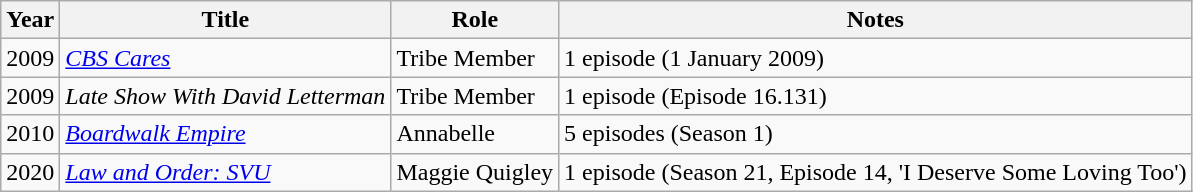<table class="wikitable sortable">
<tr>
<th>Year</th>
<th>Title</th>
<th>Role</th>
<th class="unsortable">Notes</th>
</tr>
<tr>
<td>2009</td>
<td><em><a href='#'>CBS Cares</a></em></td>
<td>Tribe Member</td>
<td>1 episode (1 January 2009)</td>
</tr>
<tr>
<td>2009</td>
<td><em>Late Show With David Letterman</em></td>
<td>Tribe Member</td>
<td>1 episode (Episode 16.131)</td>
</tr>
<tr>
<td>2010</td>
<td><em><a href='#'>Boardwalk Empire</a></em></td>
<td>Annabelle</td>
<td>5 episodes (Season 1)</td>
</tr>
<tr>
<td>2020</td>
<td><em><a href='#'>Law and Order: SVU</a></em></td>
<td>Maggie Quigley</td>
<td>1 episode (Season 21, Episode 14, 'I Deserve Some Loving Too')</td>
</tr>
</table>
